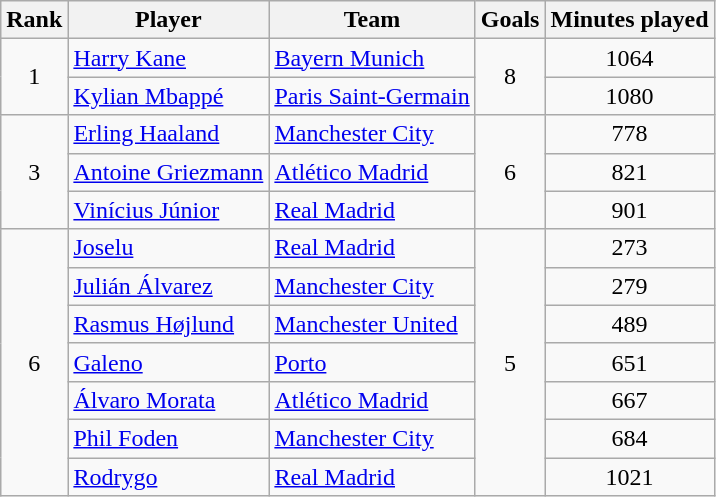<table class="wikitable" style="text-align:center">
<tr>
<th>Rank</th>
<th>Player</th>
<th>Team</th>
<th>Goals</th>
<th>Minutes played</th>
</tr>
<tr>
<td rowspan="2">1</td>
<td align=left> <a href='#'>Harry Kane</a></td>
<td align=left> <a href='#'>Bayern Munich</a></td>
<td rowspan="2">8</td>
<td>1064</td>
</tr>
<tr>
<td align=left> <a href='#'>Kylian Mbappé</a></td>
<td align=left> <a href='#'>Paris Saint-Germain</a></td>
<td>1080</td>
</tr>
<tr>
<td rowspan=3>3</td>
<td align=left> <a href='#'>Erling Haaland</a></td>
<td align=left> <a href='#'>Manchester City</a></td>
<td rowspan=3>6</td>
<td>778</td>
</tr>
<tr>
<td align=left> <a href='#'>Antoine Griezmann</a></td>
<td align=left> <a href='#'>Atlético Madrid</a></td>
<td>821</td>
</tr>
<tr>
<td align=left> <a href='#'>Vinícius Júnior</a></td>
<td align=left> <a href='#'>Real Madrid</a></td>
<td>901</td>
</tr>
<tr>
<td rowspan=7>6</td>
<td align=left> <a href='#'>Joselu</a></td>
<td align=left> <a href='#'>Real Madrid</a></td>
<td rowspan=7>5</td>
<td>273</td>
</tr>
<tr>
<td align=left> <a href='#'>Julián Álvarez</a></td>
<td align=left> <a href='#'>Manchester City</a></td>
<td>279</td>
</tr>
<tr>
<td align=left> <a href='#'>Rasmus Højlund</a></td>
<td align=left> <a href='#'>Manchester United</a></td>
<td>489</td>
</tr>
<tr>
<td align=left> <a href='#'>Galeno</a></td>
<td align=left> <a href='#'>Porto</a></td>
<td>651</td>
</tr>
<tr>
<td align=left> <a href='#'>Álvaro Morata</a></td>
<td align=left> <a href='#'>Atlético Madrid</a></td>
<td>667</td>
</tr>
<tr>
<td align=left> <a href='#'>Phil Foden</a></td>
<td align=left> <a href='#'>Manchester City</a></td>
<td>684</td>
</tr>
<tr>
<td align=left> <a href='#'>Rodrygo</a></td>
<td align=left> <a href='#'>Real Madrid</a></td>
<td>1021</td>
</tr>
</table>
